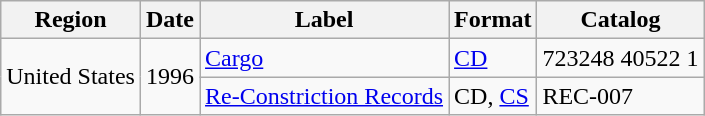<table class="wikitable">
<tr>
<th>Region</th>
<th>Date</th>
<th>Label</th>
<th>Format</th>
<th>Catalog</th>
</tr>
<tr>
<td rowspan="2">United States</td>
<td rowspan="2">1996</td>
<td><a href='#'>Cargo</a></td>
<td><a href='#'>CD</a></td>
<td>723248 40522 1</td>
</tr>
<tr>
<td><a href='#'>Re-Constriction Records</a></td>
<td>CD, <a href='#'>CS</a></td>
<td>REC-007</td>
</tr>
</table>
